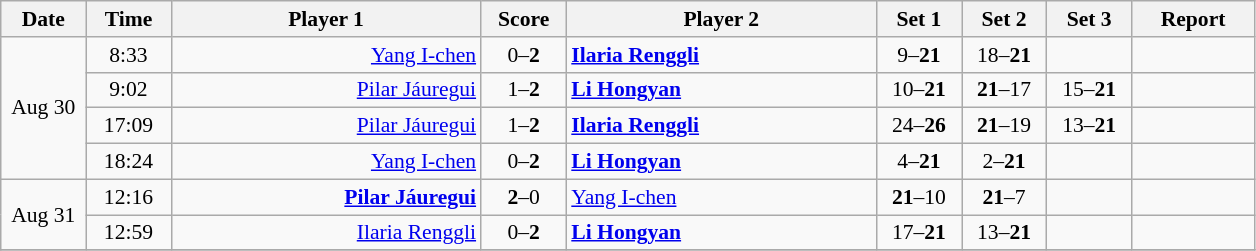<table class="nowrap wikitable" style="font-size:90%; text-align:center">
<tr>
<th width="50">Date</th>
<th width="50">Time</th>
<th width="200">Player 1</th>
<th width="50">Score</th>
<th width="200">Player 2</th>
<th width="50">Set 1</th>
<th width="50">Set 2</th>
<th width="50">Set 3</th>
<th width="75">Report</th>
</tr>
<tr>
<td rowspan="4">Aug 30</td>
<td>8:33</td>
<td align="right"><a href='#'>Yang I-chen</a> </td>
<td>0–<strong>2</strong></td>
<td align="left"><strong> <a href='#'>Ilaria Renggli</a></strong></td>
<td>9–<strong>21</strong></td>
<td>18–<strong>21</strong></td>
<td></td>
<td></td>
</tr>
<tr>
<td>9:02</td>
<td align="right"><a href='#'>Pilar Jáuregui</a> </td>
<td>1–<strong>2</strong></td>
<td align="left"><strong> <a href='#'>Li Hongyan</a></strong></td>
<td>10–<strong>21</strong></td>
<td><strong>21</strong>–17</td>
<td>15–<strong>21</strong></td>
<td></td>
</tr>
<tr>
<td>17:09</td>
<td align="right"><a href='#'>Pilar Jáuregui</a> </td>
<td>1–<strong>2</strong></td>
<td align="left"><strong> <a href='#'>Ilaria Renggli</a></strong></td>
<td>24–<strong>26</strong></td>
<td><strong>21</strong>–19</td>
<td>13–<strong>21</strong></td>
<td></td>
</tr>
<tr>
<td>18:24</td>
<td align = "right"><a href='#'>Yang I-chen</a> </td>
<td>0–<strong>2</strong></td>
<td align = "left"><strong> <a href='#'>Li Hongyan</a></strong></td>
<td>4–<strong>21</strong></td>
<td>2–<strong>21</strong></td>
<td></td>
<td></td>
</tr>
<tr>
<td rowspan="2">Aug 31</td>
<td>12:16</td>
<td align = "right"><strong><a href='#'>Pilar Jáuregui</a> </strong></td>
<td><strong>2</strong>–0</td>
<td align = "left"> <a href='#'>Yang I-chen</a></td>
<td><strong>21</strong>–10</td>
<td><strong>21</strong>–7</td>
<td></td>
<td></td>
</tr>
<tr>
<td>12:59</td>
<td align="right"><a href='#'>Ilaria Renggli</a> </td>
<td>0–<strong>2</strong></td>
<td align="left"><strong> <a href='#'>Li Hongyan</a></strong></td>
<td>17–<strong>21</strong></td>
<td>13–<strong>21</strong></td>
<td></td>
<td></td>
</tr>
<tr>
</tr>
</table>
